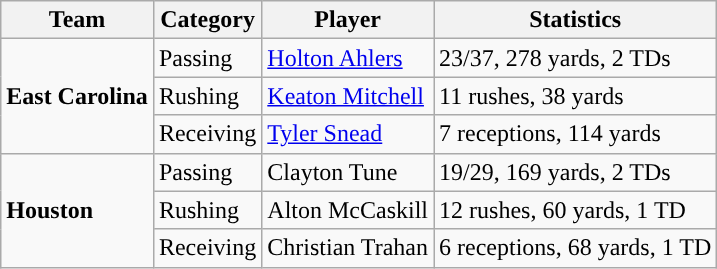<table class="wikitable" style="float: left;">
<tr>
<th>Team</th>
<th>Category</th>
<th>Player</th>
<th>Statistics</th>
</tr>
<tr>
<td rowspan=3><strong>East Carolina</strong></td>
<td>Passing</td>
<td><a href='#'>Holton Ahlers</a></td>
<td>23/37, 278 yards, 2 TDs</td>
</tr>
<tr>
<td>Rushing</td>
<td><a href='#'>Keaton Mitchell</a></td>
<td>11 rushes, 38 yards</td>
</tr>
<tr>
<td>Receiving</td>
<td><a href='#'>Tyler Snead</a></td>
<td>7 receptions, 114 yards</td>
</tr>
<tr>
<td rowspan=3><strong>Houston</strong></td>
<td>Passing</td>
<td>Clayton Tune</td>
<td>19/29, 169 yards, 2 TDs</td>
</tr>
<tr>
<td>Rushing</td>
<td>Alton McCaskill</td>
<td>12 rushes, 60 yards, 1 TD</td>
</tr>
<tr>
<td>Receiving</td>
<td>Christian Trahan</td>
<td>6 receptions, 68 yards, 1 TD</td>
</tr>
</table>
